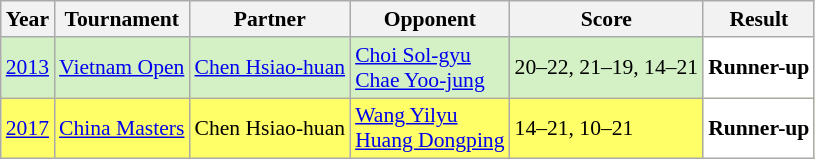<table class="sortable wikitable" style="font-size: 90%;">
<tr>
<th>Year</th>
<th>Tournament</th>
<th>Partner</th>
<th>Opponent</th>
<th>Score</th>
<th>Result</th>
</tr>
<tr style="background:#D4F1C5">
<td align="center"><a href='#'>2013</a></td>
<td align="left"><a href='#'>Vietnam Open</a></td>
<td align="left"> <a href='#'>Chen Hsiao-huan</a></td>
<td align="left"> <a href='#'>Choi Sol-gyu</a> <br>  <a href='#'>Chae Yoo-jung</a></td>
<td align="left">20–22, 21–19, 14–21</td>
<td style="text-align:left; background:white"> <strong>Runner-up</strong></td>
</tr>
<tr style="background:#FFFF67">
<td align="center"><a href='#'>2017</a></td>
<td align="left"><a href='#'>China Masters</a></td>
<td align="left"> Chen Hsiao-huan</td>
<td align="left"> <a href='#'>Wang Yilyu</a> <br>  <a href='#'>Huang Dongping</a></td>
<td align="left">14–21, 10–21</td>
<td style="text-align:left; background:white"> <strong>Runner-up</strong></td>
</tr>
</table>
